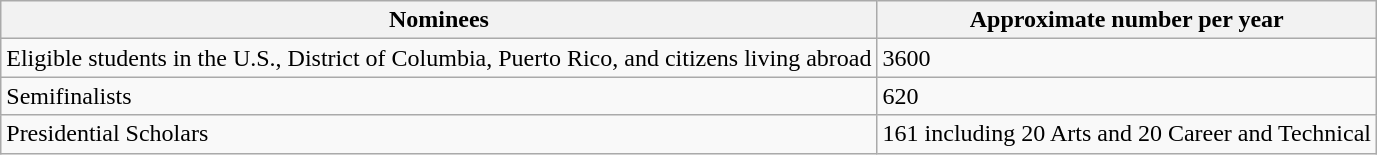<table class="wikitable">
<tr>
<th>Nominees</th>
<th>Approximate number per year</th>
</tr>
<tr>
<td>Eligible students in the U.S., District of Columbia, Puerto Rico, and citizens living abroad</td>
<td>3600</td>
</tr>
<tr>
<td>Semifinalists</td>
<td>620</td>
</tr>
<tr>
<td>Presidential Scholars</td>
<td>161 including 20 Arts and 20 Career and Technical</td>
</tr>
</table>
